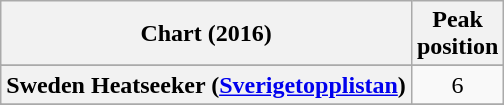<table class="wikitable sortable plainrowheaders" style="text-align:center">
<tr>
<th scope="col">Chart (2016)</th>
<th scope="col">Peak<br> position</th>
</tr>
<tr>
</tr>
<tr>
</tr>
<tr>
</tr>
<tr>
</tr>
<tr>
</tr>
<tr>
</tr>
<tr>
</tr>
<tr>
<th scope="row">Sweden Heatseeker (<a href='#'>Sverigetopplistan</a>)</th>
<td>6</td>
</tr>
<tr>
</tr>
<tr>
</tr>
<tr>
</tr>
<tr>
</tr>
</table>
